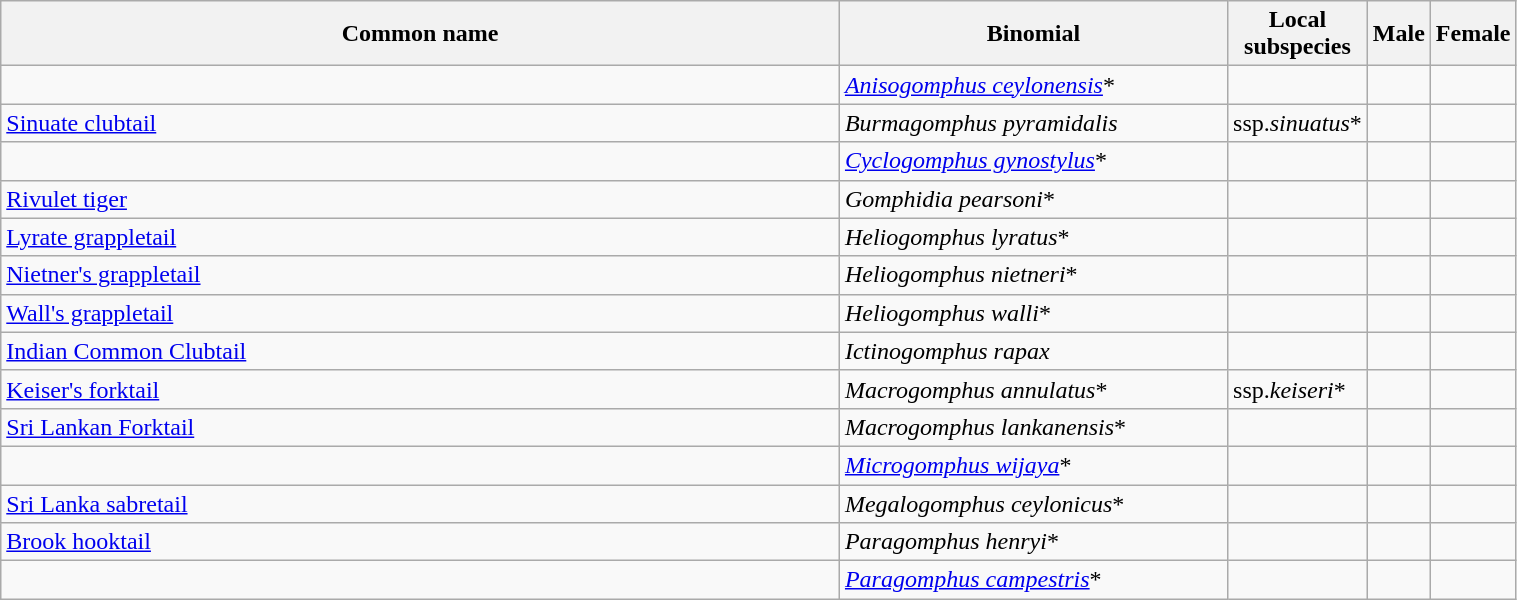<table width=80% class="wikitable">
<tr>
<th width=70%>Common name</th>
<th width=160%>Binomial</th>
<th width=20%>Local subspecies</th>
<th width=20%>Male</th>
<th width=20%>Female</th>
</tr>
<tr>
<td></td>
<td><em><a href='#'>Anisogomphus ceylonensis</a></em>*</td>
<td></td>
<td></td>
<td></td>
</tr>
<tr>
<td><a href='#'>Sinuate clubtail</a></td>
<td><em>Burmagomphus pyramidalis</em></td>
<td>ssp.<em>sinuatus</em>*</td>
<td></td>
<td></td>
</tr>
<tr>
<td></td>
<td><em><a href='#'>Cyclogomphus gynostylus</a></em>*</td>
<td></td>
<td></td>
<td></td>
</tr>
<tr>
<td><a href='#'>Rivulet tiger</a></td>
<td><em>Gomphidia pearsoni</em>*</td>
<td></td>
<td></td>
<td></td>
</tr>
<tr>
<td><a href='#'>Lyrate grappletail</a></td>
<td><em>Heliogomphus lyratus</em>*</td>
<td></td>
<td><br></td>
<td></td>
</tr>
<tr>
<td><a href='#'>Nietner's grappletail</a></td>
<td><em>Heliogomphus nietneri</em>*</td>
<td></td>
<td></td>
<td></td>
</tr>
<tr>
<td><a href='#'>Wall's grappletail</a></td>
<td><em>Heliogomphus walli</em>*</td>
<td></td>
<td></td>
<td></td>
</tr>
<tr>
<td><a href='#'>Indian Common Clubtail</a></td>
<td><em>Ictinogomphus rapax</em></td>
<td></td>
<td></td>
<td></td>
</tr>
<tr>
<td><a href='#'>Keiser's forktail</a></td>
<td><em>Macrogomphus annulatus</em>*</td>
<td>ssp.<em>keiseri</em>*</td>
<td></td>
<td></td>
</tr>
<tr>
<td><a href='#'>Sri Lankan Forktail</a></td>
<td><em>Macrogomphus lankanensis</em>*</td>
<td></td>
<td></td>
<td></td>
</tr>
<tr>
<td></td>
<td><em><a href='#'>Microgomphus wijaya</a></em>*</td>
<td></td>
<td></td>
<td></td>
</tr>
<tr>
<td><a href='#'>Sri Lanka sabretail</a></td>
<td><em>Megalogomphus ceylonicus</em>*</td>
<td></td>
<td></td>
<td></td>
</tr>
<tr>
<td><a href='#'>Brook hooktail</a></td>
<td><em>Paragomphus henryi</em>*</td>
<td></td>
<td></td>
<td></td>
</tr>
<tr>
<td></td>
<td><em><a href='#'>Paragomphus campestris</a></em>*</td>
<td></td>
<td></td>
<td></td>
</tr>
</table>
